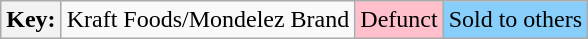<table class="wikitable">
<tr>
<th>Key:</th>
<td>Kraft Foods/Mondelez Brand</td>
<td style="background:pink;">Defunct</td>
<td style="background:#87cefa;">Sold to others</td>
</tr>
</table>
